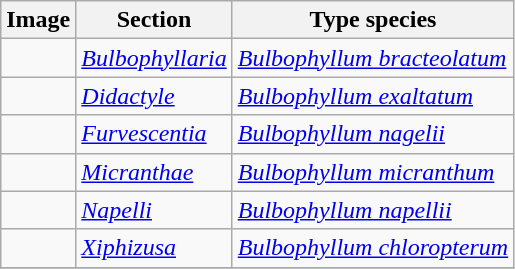<table class="wikitable collapsible">
<tr>
<th>Image</th>
<th>Section</th>
<th>Type species</th>
</tr>
<tr>
<td></td>
<td><a href='#'><em>Bulbophyllaria</em></a></td>
<td><em><a href='#'>Bulbophyllum bracteolatum</a></em></td>
</tr>
<tr>
<td></td>
<td><a href='#'><em>Didactyle</em></a></td>
<td><em><a href='#'>Bulbophyllum exaltatum</a></em></td>
</tr>
<tr>
<td></td>
<td><a href='#'><em>Furvescentia</em></a></td>
<td><em><a href='#'>Bulbophyllum nagelii</a></em></td>
</tr>
<tr>
<td></td>
<td><a href='#'><em>Micranthae</em></a></td>
<td><em><a href='#'>Bulbophyllum micranthum</a></em></td>
</tr>
<tr>
<td></td>
<td><a href='#'><em>Napelli</em></a></td>
<td><em><a href='#'>Bulbophyllum napellii</a></em></td>
</tr>
<tr>
<td></td>
<td><a href='#'><em>Xiphizusa</em></a></td>
<td><em><a href='#'>Bulbophyllum chloropterum</a></em></td>
</tr>
<tr>
</tr>
</table>
